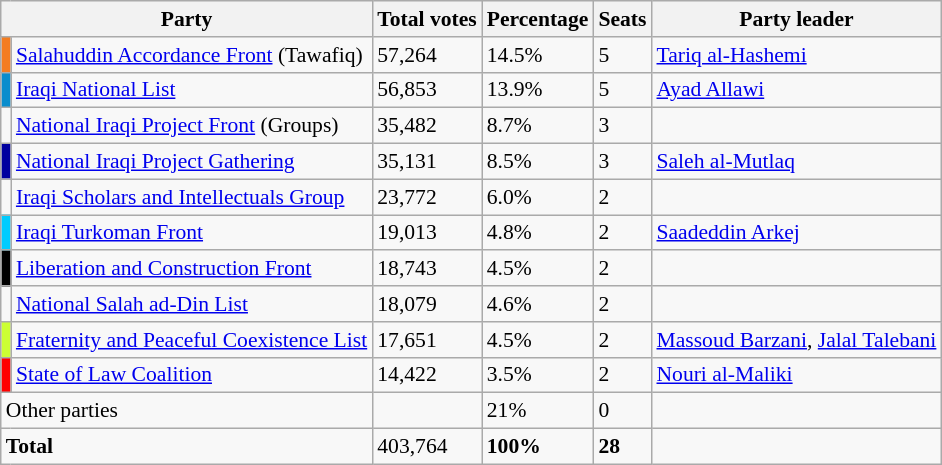<table class="wikitable" style="border:1px solid #8888aa; background:#f8f8f8; padding:0; font-size:90%;">
<tr>
<th colspan=2>Party</th>
<th>Total votes</th>
<th>Percentage</th>
<th>Seats</th>
<th>Party leader</th>
</tr>
<tr>
<td style="background:#f47c20;"></td>
<td><a href='#'>Salahuddin Accordance Front</a> (Tawafiq)</td>
<td>57,264</td>
<td>14.5%</td>
<td>5</td>
<td><a href='#'>Tariq al-Hashemi</a></td>
</tr>
<tr>
<td style="background:#098dcd;"></td>
<td><a href='#'>Iraqi National List</a></td>
<td>56,853</td>
<td>13.9%</td>
<td>5</td>
<td><a href='#'>Ayad Allawi</a></td>
</tr>
<tr>
<td></td>
<td><a href='#'>National Iraqi Project Front</a> (Groups)</td>
<td>35,482</td>
<td>8.7%</td>
<td>3</td>
<td></td>
</tr>
<tr>
<td style="background:#00009f;"></td>
<td><a href='#'>National Iraqi Project Gathering</a></td>
<td>35,131</td>
<td>8.5%</td>
<td>3</td>
<td><a href='#'>Saleh al-Mutlaq</a></td>
</tr>
<tr>
<td></td>
<td><a href='#'>Iraqi Scholars and Intellectuals Group</a></td>
<td>23,772</td>
<td>6.0%</td>
<td>2</td>
<td></td>
</tr>
<tr>
<td style="background:#0cf;"></td>
<td><a href='#'>Iraqi Turkoman Front</a></td>
<td>19,013</td>
<td>4.8%</td>
<td>2</td>
<td><a href='#'>Saadeddin Arkej</a></td>
</tr>
<tr>
<td style="background:#000;"></td>
<td><a href='#'>Liberation and Construction Front</a></td>
<td>18,743</td>
<td>4.5%</td>
<td>2</td>
<td></td>
</tr>
<tr>
<td></td>
<td><a href='#'>National Salah ad-Din List</a></td>
<td>18,079</td>
<td>4.6%</td>
<td>2</td>
<td></td>
</tr>
<tr>
<td style="background:#cf3;"></td>
<td><a href='#'>Fraternity and Peaceful Coexistence List</a></td>
<td>17,651</td>
<td>4.5%</td>
<td>2</td>
<td><a href='#'>Massoud Barzani</a>, <a href='#'>Jalal Talebani</a></td>
</tr>
<tr>
<td style="background:#f00;"></td>
<td><a href='#'>State of Law Coalition</a></td>
<td>14,422</td>
<td>3.5%</td>
<td>2</td>
<td><a href='#'>Nouri al-Maliki</a></td>
</tr>
<tr>
<td colspan=2>Other parties</td>
<td></td>
<td>21%</td>
<td>0</td>
<td></td>
</tr>
<tr>
<td colspan=2><strong>Total</strong></td>
<td>403,764</td>
<td><strong>100%</strong></td>
<td><strong>28</strong></td>
<td></td>
</tr>
</table>
